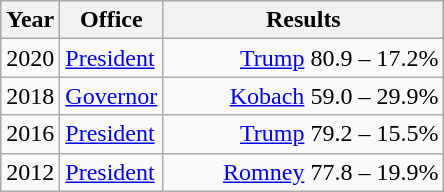<table class=wikitable>
<tr>
<th width="30">Year</th>
<th width="60">Office</th>
<th width="180">Results</th>
</tr>
<tr>
<td>2020</td>
<td><a href='#'>President</a></td>
<td align="right" ><a href='#'>Trump</a> 80.9 – 17.2%</td>
</tr>
<tr>
<td>2018</td>
<td><a href='#'>Governor</a></td>
<td align="right" ><a href='#'>Kobach</a> 59.0 – 29.9%</td>
</tr>
<tr>
<td>2016</td>
<td><a href='#'>President</a></td>
<td align="right" ><a href='#'>Trump</a> 79.2 – 15.5%</td>
</tr>
<tr>
<td>2012</td>
<td><a href='#'>President</a></td>
<td align="right" ><a href='#'>Romney</a> 77.8 – 19.9%</td>
</tr>
</table>
